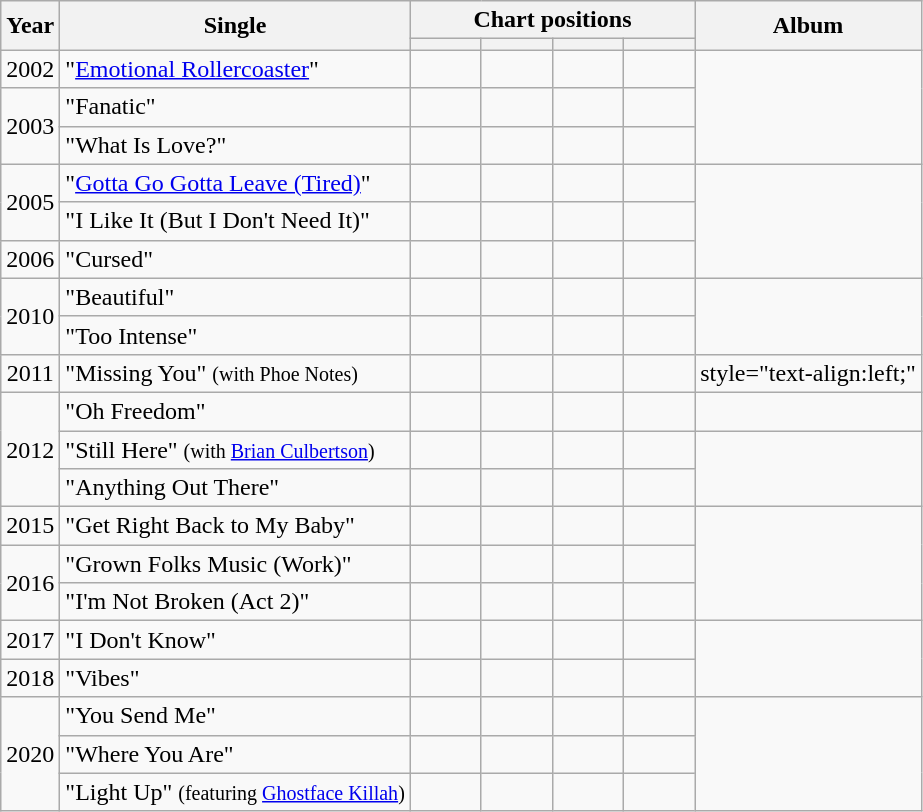<table class="wikitable">
<tr>
<th style="width:30px;" rowspan="2">Year</th>
<th rowspan="2" text-align:center;">Single</th>
<th colspan="4" style="text-align:center;">Chart positions</th>
<th rowspan="2" text-align:center;">Album</th>
</tr>
<tr>
<th style="width:40px;"></th>
<th style="width:40px;"></th>
<th style="width:40px;"></th>
<th style="width:40px;"></th>
</tr>
<tr>
<td>2002</td>
<td>"<a href='#'>Emotional Rollercoaster</a>"</td>
<td></td>
<td></td>
<td></td>
<td></td>
<td style="text-align:left;" rowspan="3"></td>
</tr>
<tr>
<td style="text-align:center;" rowspan="2">2003</td>
<td>"Fanatic"</td>
<td></td>
<td></td>
<td></td>
<td></td>
</tr>
<tr>
<td>"What Is Love?"</td>
<td></td>
<td></td>
<td></td>
<td></td>
</tr>
<tr>
<td style="text-align:center;" rowspan="2">2005</td>
<td>"<a href='#'>Gotta Go Gotta Leave (Tired)</a>"</td>
<td></td>
<td></td>
<td></td>
<td></td>
<td style="text-align:left;" rowspan="3"></td>
</tr>
<tr>
<td>"I Like It (But I Don't Need It)"</td>
<td></td>
<td></td>
<td></td>
<td></td>
</tr>
<tr>
<td>2006</td>
<td>"Cursed"</td>
<td></td>
<td></td>
<td></td>
<td></td>
</tr>
<tr>
<td style="text-align:center;" rowspan="2">2010</td>
<td>"Beautiful"</td>
<td></td>
<td></td>
<td></td>
<td></td>
<td style="text-align:left;" rowspan="2"></td>
</tr>
<tr>
<td>"Too Intense"</td>
<td></td>
<td></td>
<td></td>
<td></td>
</tr>
<tr>
<td style="text-align:center;">2011</td>
<td>"Missing You" <small>(with Phoe Notes)</small></td>
<td></td>
<td></td>
<td></td>
<td></td>
<td>style="text-align:left;" </td>
</tr>
<tr>
<td style="text-align:center;" rowspan="3">2012</td>
<td>"Oh Freedom"</td>
<td></td>
<td></td>
<td></td>
<td></td>
<td style="text-align:left;"></td>
</tr>
<tr>
<td>"Still Here" <small>(with <a href='#'>Brian Culbertson</a>)</small></td>
<td></td>
<td></td>
<td></td>
<td></td>
<td style="text-align:left;" rowspan="2"></td>
</tr>
<tr>
<td>"Anything Out There"</td>
<td></td>
<td></td>
<td></td>
<td></td>
</tr>
<tr>
<td style="text-align:center;">2015</td>
<td>"Get Right Back to My Baby"</td>
<td></td>
<td></td>
<td></td>
<td></td>
<td style="text-align:left;" rowspan="3"></td>
</tr>
<tr>
<td style="text-align:center;" rowspan="2">2016</td>
<td>"Grown Folks Music (Work)"</td>
<td></td>
<td></td>
<td></td>
<td></td>
</tr>
<tr>
<td>"I'm Not Broken (Act 2)"</td>
<td></td>
<td></td>
<td></td>
<td></td>
</tr>
<tr>
<td style="text-align:center;">2017</td>
<td>"I Don't Know"</td>
<td></td>
<td></td>
<td></td>
<td></td>
<td style="text-align:left;" rowspan="2"></td>
</tr>
<tr>
<td style="text-align:center;">2018</td>
<td>"Vibes"</td>
<td></td>
<td></td>
<td></td>
<td></td>
</tr>
<tr>
<td style="text-align:center;" rowspan="3">2020</td>
<td>"You Send Me"</td>
<td></td>
<td></td>
<td></td>
<td></td>
<td style="text-align:left;" rowspan="3"></td>
</tr>
<tr>
<td>"Where You Are"</td>
<td></td>
<td></td>
<td></td>
<td></td>
</tr>
<tr>
<td>"Light Up" <small>(featuring <a href='#'>Ghostface Killah</a>)</small></td>
<td></td>
<td></td>
<td></td>
<td></td>
</tr>
</table>
